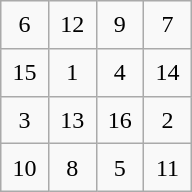<table class="wikitable" style="margin-left:auto;margin-right:auto;text-align:center;width:8em;height:8em;table-layout:fixed;">
<tr>
<td>6</td>
<td>12</td>
<td>9</td>
<td>7</td>
</tr>
<tr>
<td>15</td>
<td>1</td>
<td>4</td>
<td>14</td>
</tr>
<tr>
<td>3</td>
<td>13</td>
<td>16</td>
<td>2</td>
</tr>
<tr>
<td>10</td>
<td>8</td>
<td>5</td>
<td>11</td>
</tr>
</table>
